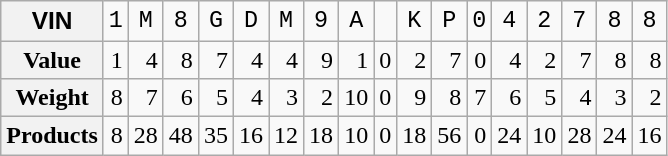<table class="wikitable" style="text-align:right">
<tr style="font-size:1.2em; font-family:monospace; text-align:center">
<th style="font-size:85%; font-family:sans-serif">VIN</th>
<td>1</td>
<td>M</td>
<td>8</td>
<td>G</td>
<td>D</td>
<td>M</td>
<td>9</td>
<td>A</td>
<td></td>
<td>K</td>
<td>P</td>
<td>0</td>
<td>4</td>
<td>2</td>
<td>7</td>
<td>8</td>
<td>8</td>
</tr>
<tr>
<th>Value</th>
<td>1</td>
<td>4</td>
<td>8</td>
<td>7</td>
<td>4</td>
<td>4</td>
<td>9</td>
<td>1</td>
<td>0</td>
<td>2</td>
<td>7</td>
<td>0</td>
<td>4</td>
<td>2</td>
<td>7</td>
<td>8</td>
<td>8</td>
</tr>
<tr>
<th>Weight</th>
<td>8</td>
<td>7</td>
<td>6</td>
<td>5</td>
<td>4</td>
<td>3</td>
<td>2</td>
<td>10</td>
<td>0</td>
<td>9</td>
<td>8</td>
<td>7</td>
<td>6</td>
<td>5</td>
<td>4</td>
<td>3</td>
<td>2</td>
</tr>
<tr>
<th>Products</th>
<td>8</td>
<td>28</td>
<td>48</td>
<td>35</td>
<td>16</td>
<td>12</td>
<td>18</td>
<td>10</td>
<td>0</td>
<td>18</td>
<td>56</td>
<td>0</td>
<td>24</td>
<td>10</td>
<td>28</td>
<td>24</td>
<td>16</td>
</tr>
</table>
